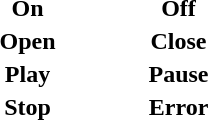<table>
<tr>
<th>On</th>
<td></td>
<td width="50px"> </td>
<th>Off</th>
<td></td>
<td width="50px"> </td>
</tr>
<tr>
<th>Open</th>
<td></td>
<td width="50px"> </td>
<th>Close</th>
<td></td>
<td width="50px"> </td>
</tr>
<tr>
<th>Play</th>
<td></td>
<td width="50px"> </td>
<th>Pause</th>
<td></td>
<td width="50px"> </td>
</tr>
<tr>
<th>Stop</th>
<td></td>
<td width="50px"> </td>
<th>Error</th>
<td></td>
<td width="50px"> </td>
</tr>
</table>
